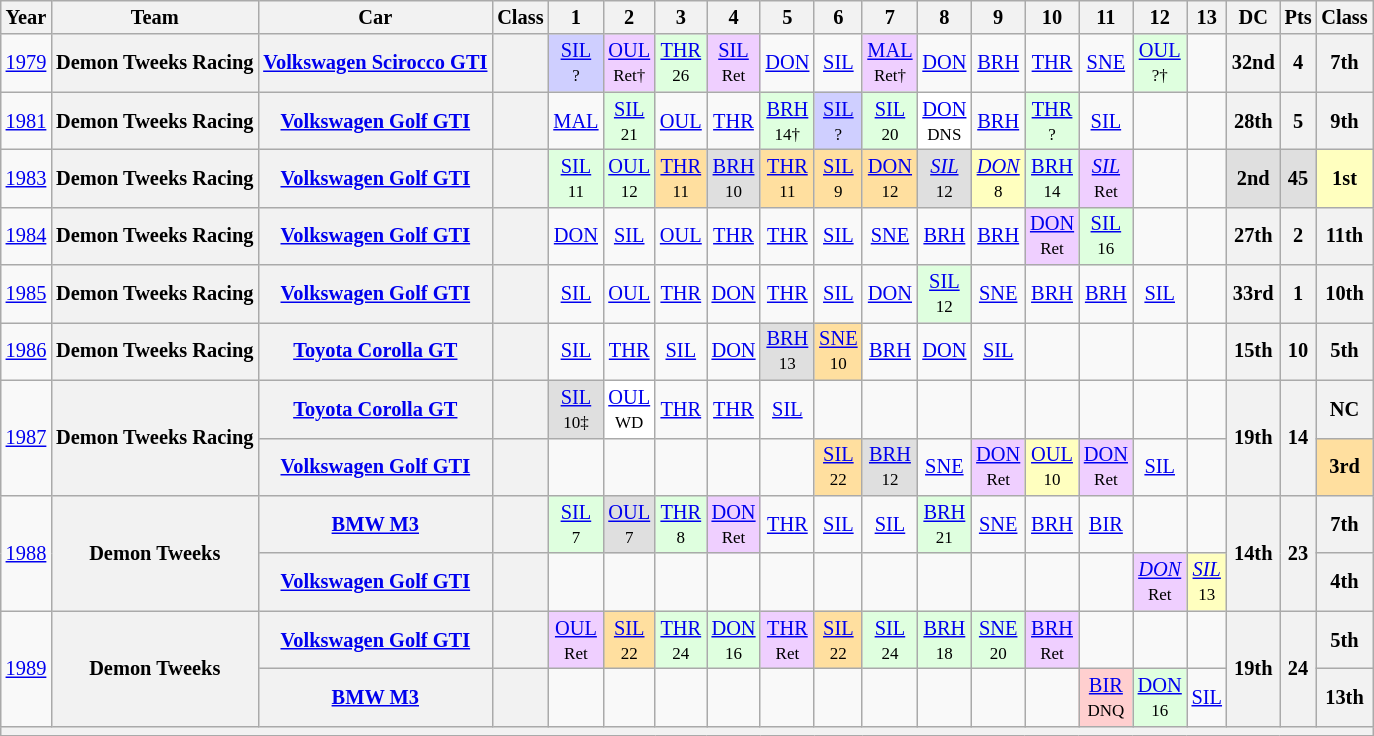<table class=wikitable style="text-align:center; font-size:85%">
<tr>
<th>Year</th>
<th>Team</th>
<th>Car</th>
<th>Class</th>
<th>1</th>
<th>2</th>
<th>3</th>
<th>4</th>
<th>5</th>
<th>6</th>
<th>7</th>
<th>8</th>
<th>9</th>
<th>10</th>
<th>11</th>
<th>12</th>
<th>13</th>
<th>DC</th>
<th>Pts</th>
<th>Class</th>
</tr>
<tr>
<td><a href='#'>1979</a></td>
<th>Demon Tweeks Racing</th>
<th><a href='#'>Volkswagen Scirocco GTI</a></th>
<th><span></span></th>
<td style="background:#CFCFFF;"><a href='#'>SIL</a><br><small>?</small></td>
<td style="background:#EFCFFF;"><a href='#'>OUL</a><br><small>Ret†</small></td>
<td style="background:#DFFFDF;"><a href='#'>THR</a><br><small>26</small></td>
<td style="background:#EFCFFF;"><a href='#'>SIL</a><br><small>Ret</small></td>
<td><a href='#'>DON</a></td>
<td><a href='#'>SIL</a></td>
<td style="background:#EFCFFF;"><a href='#'>MAL</a><br><small>Ret†</small></td>
<td><a href='#'>DON</a></td>
<td><a href='#'>BRH</a></td>
<td><a href='#'>THR</a></td>
<td><a href='#'>SNE</a></td>
<td style="background:#DFFFDF;"><a href='#'>OUL</a><br><small>?†</small></td>
<td></td>
<th>32nd</th>
<th>4</th>
<th>7th</th>
</tr>
<tr>
<td><a href='#'>1981</a></td>
<th>Demon Tweeks Racing</th>
<th><a href='#'>Volkswagen Golf GTI</a></th>
<th><span></span></th>
<td><a href='#'>MAL</a></td>
<td style="background:#DFFFDF;"><a href='#'>SIL</a><br><small>21</small></td>
<td><a href='#'>OUL</a></td>
<td><a href='#'>THR</a></td>
<td style="background:#DFFFDF;"><a href='#'>BRH</a><br><small>14†</small></td>
<td style="background:#CFCFFF;"><a href='#'>SIL</a><br><small>?</small></td>
<td style="background:#DFFFDF;"><a href='#'>SIL</a><br><small>20</small></td>
<td style="background:#FFFFFF;"><a href='#'>DON</a><br><small>DNS</small></td>
<td><a href='#'>BRH</a></td>
<td style="background:#DFFFDF;"><a href='#'>THR</a><br><small>?</small></td>
<td><a href='#'>SIL</a></td>
<td></td>
<td></td>
<th>28th</th>
<th>5</th>
<th>9th</th>
</tr>
<tr>
<td><a href='#'>1983</a></td>
<th>Demon Tweeks Racing</th>
<th><a href='#'>Volkswagen Golf GTI</a></th>
<th><span></span></th>
<td style="background:#DFFFDF;"><a href='#'>SIL</a><br><small>11</small></td>
<td style="background:#DFFFDF;"><a href='#'>OUL</a><br><small>12</small></td>
<td style="background:#FFDF9F;"><a href='#'>THR</a><br><small>11</small></td>
<td style="background:#DFDFDF;"><a href='#'>BRH</a><br><small>10</small></td>
<td style="background:#FFDF9F;"><a href='#'>THR</a><br><small>11</small></td>
<td style="background:#FFDF9F;"><a href='#'>SIL</a><br><small>9</small></td>
<td style="background:#FFDF9F;"><a href='#'>DON</a><br><small>12</small></td>
<td style="background:#DFDFDF;"><em><a href='#'>SIL</a></em><br><small>12</small></td>
<td style="background:#FFFFBF;"><em><a href='#'>DON</a></em><br><small>8</small></td>
<td style="background:#DFFFDF;"><a href='#'>BRH</a><br><small>14</small></td>
<td style="background:#EFCFFF;"><em><a href='#'>SIL</a></em><br><small>Ret</small></td>
<td></td>
<td></td>
<td style="background:#DFDFDF;"><strong>2nd</strong></td>
<td style="background:#DFDFDF;"><strong>45</strong></td>
<td style="background:#FFFFBF;"><strong>1st</strong></td>
</tr>
<tr>
<td><a href='#'>1984</a></td>
<th>Demon Tweeks Racing</th>
<th><a href='#'>Volkswagen Golf GTI</a></th>
<th><span></span></th>
<td><a href='#'>DON</a></td>
<td><a href='#'>SIL</a></td>
<td><a href='#'>OUL</a></td>
<td><a href='#'>THR</a></td>
<td><a href='#'>THR</a></td>
<td><a href='#'>SIL</a></td>
<td><a href='#'>SNE</a></td>
<td><a href='#'>BRH</a></td>
<td><a href='#'>BRH</a></td>
<td style="background:#EFCFFF;"><a href='#'>DON</a><br><small>Ret</small></td>
<td style="background:#DFFFDF;"><a href='#'>SIL</a><br><small>16</small></td>
<td></td>
<td></td>
<th>27th</th>
<th>2</th>
<th>11th</th>
</tr>
<tr>
<td><a href='#'>1985</a></td>
<th>Demon Tweeks Racing</th>
<th><a href='#'>Volkswagen Golf GTI</a></th>
<th><span></span></th>
<td><a href='#'>SIL</a></td>
<td><a href='#'>OUL</a></td>
<td><a href='#'>THR</a></td>
<td><a href='#'>DON</a></td>
<td><a href='#'>THR</a></td>
<td><a href='#'>SIL</a></td>
<td><a href='#'>DON</a></td>
<td style="background:#DFFFDF;"><a href='#'>SIL</a><br><small>12</small></td>
<td><a href='#'>SNE</a></td>
<td><a href='#'>BRH</a></td>
<td><a href='#'>BRH</a></td>
<td><a href='#'>SIL</a></td>
<td></td>
<th>33rd</th>
<th>1</th>
<th>10th</th>
</tr>
<tr>
<td><a href='#'>1986</a></td>
<th>Demon Tweeks Racing</th>
<th><a href='#'>Toyota Corolla GT</a></th>
<th><span></span></th>
<td><a href='#'>SIL</a></td>
<td><a href='#'>THR</a></td>
<td><a href='#'>SIL</a></td>
<td><a href='#'>DON</a></td>
<td style="background:#DFDFDF;"><a href='#'>BRH</a><br><small>13</small></td>
<td style="background:#FFDF9F;"><a href='#'>SNE</a><br><small>10</small></td>
<td><a href='#'>BRH</a></td>
<td><a href='#'>DON</a></td>
<td><a href='#'>SIL</a></td>
<td></td>
<td></td>
<td></td>
<td></td>
<th>15th</th>
<th>10</th>
<th>5th</th>
</tr>
<tr>
<td rowspan=2><a href='#'>1987</a></td>
<th rowspan=2>Demon Tweeks Racing</th>
<th><a href='#'>Toyota Corolla GT</a></th>
<th><span></span></th>
<td style="background:#DFDFDF;"><a href='#'>SIL</a><br><small>10‡</small></td>
<td style="background:#FFFFFF;"><a href='#'>OUL</a><br><small>WD</small></td>
<td><a href='#'>THR</a></td>
<td><a href='#'>THR</a></td>
<td><a href='#'>SIL</a></td>
<td></td>
<td></td>
<td></td>
<td></td>
<td></td>
<td></td>
<td></td>
<td></td>
<th rowspan=2>19th</th>
<th rowspan=2>14</th>
<th>NC</th>
</tr>
<tr>
<th><a href='#'>Volkswagen Golf GTI</a></th>
<th><span></span></th>
<td></td>
<td></td>
<td></td>
<td></td>
<td></td>
<td style="background:#FFDF9F;"><a href='#'>SIL</a><br><small>22</small></td>
<td style="background:#DFDFDF;"><a href='#'>BRH</a><br><small>12</small></td>
<td><a href='#'>SNE</a></td>
<td style="background:#EFCFFF;"><a href='#'>DON</a><br><small>Ret</small></td>
<td style="background:#FFFFBF;"><a href='#'>OUL</a><br><small>10</small></td>
<td style="background:#EFCFFF;"><a href='#'>DON</a><br><small>Ret</small></td>
<td><a href='#'>SIL</a></td>
<td></td>
<td style="background:#FFDF9F;"><strong>3rd</strong></td>
</tr>
<tr>
<td rowspan=2><a href='#'>1988</a></td>
<th rowspan=2>Demon Tweeks</th>
<th><a href='#'>BMW M3</a></th>
<th><span></span></th>
<td style="background:#DFFFDF;"><a href='#'>SIL</a><br><small>7</small></td>
<td style="background:#DFDFDF;"><a href='#'>OUL</a><br><small>7</small></td>
<td style="background:#DFFFDF;"><a href='#'>THR</a><br><small>8</small></td>
<td style="background:#EFCFFF;"><a href='#'>DON</a><br><small>Ret</small></td>
<td><a href='#'>THR</a></td>
<td><a href='#'>SIL</a></td>
<td><a href='#'>SIL</a></td>
<td style="background:#DFFFDF;"><a href='#'>BRH</a><br><small>21</small></td>
<td><a href='#'>SNE</a></td>
<td><a href='#'>BRH</a></td>
<td><a href='#'>BIR</a></td>
<td></td>
<td></td>
<th rowspan=2>14th</th>
<th rowspan=2>23</th>
<th>7th</th>
</tr>
<tr>
<th><a href='#'>Volkswagen Golf GTI</a></th>
<th><span></span></th>
<td></td>
<td></td>
<td></td>
<td></td>
<td></td>
<td></td>
<td></td>
<td></td>
<td></td>
<td></td>
<td></td>
<td style="background:#EFCFFF;"><em><a href='#'>DON</a></em><br><small>Ret</small></td>
<td style="background:#FFFFBF;"><em><a href='#'>SIL</a></em><br><small>13</small></td>
<th>4th</th>
</tr>
<tr>
<td rowspan=2><a href='#'>1989</a></td>
<th rowspan=2>Demon Tweeks</th>
<th><a href='#'>Volkswagen Golf GTI</a></th>
<th><span></span></th>
<td style="background:#EFCFFF;"><a href='#'>OUL</a><br><small>Ret</small></td>
<td style="background:#FFDF9F;"><a href='#'>SIL</a><br><small>22</small></td>
<td style="background:#DFFFDF;"><a href='#'>THR</a><br><small>24</small></td>
<td style="background:#DFFFDF;"><a href='#'>DON</a><br><small>16</small></td>
<td style="background:#EFCFFF;"><a href='#'>THR</a><br><small>Ret</small></td>
<td style="background:#FFDF9F;"><a href='#'>SIL</a><br><small>22</small></td>
<td style="background:#DFFFDF;"><a href='#'>SIL</a><br><small>24</small></td>
<td style="background:#DFFFDF;"><a href='#'>BRH</a><br><small>18</small></td>
<td style="background:#DFFFDF;"><a href='#'>SNE</a><br><small>20</small></td>
<td style="background:#EFCFFF;"><a href='#'>BRH</a><br><small>Ret</small></td>
<td></td>
<td></td>
<td></td>
<th rowspan=2>19th</th>
<th rowspan=2>24</th>
<th>5th</th>
</tr>
<tr>
<th><a href='#'>BMW M3</a></th>
<th><span></span></th>
<td></td>
<td></td>
<td></td>
<td></td>
<td></td>
<td></td>
<td></td>
<td></td>
<td></td>
<td></td>
<td style="background:#FFCFCF;"><a href='#'>BIR</a><br><small>DNQ</small></td>
<td style="background:#DFFFDF;"><a href='#'>DON</a><br><small>16</small></td>
<td><a href='#'>SIL</a></td>
<th>13th</th>
</tr>
<tr>
<th colspan="20"></th>
</tr>
</table>
